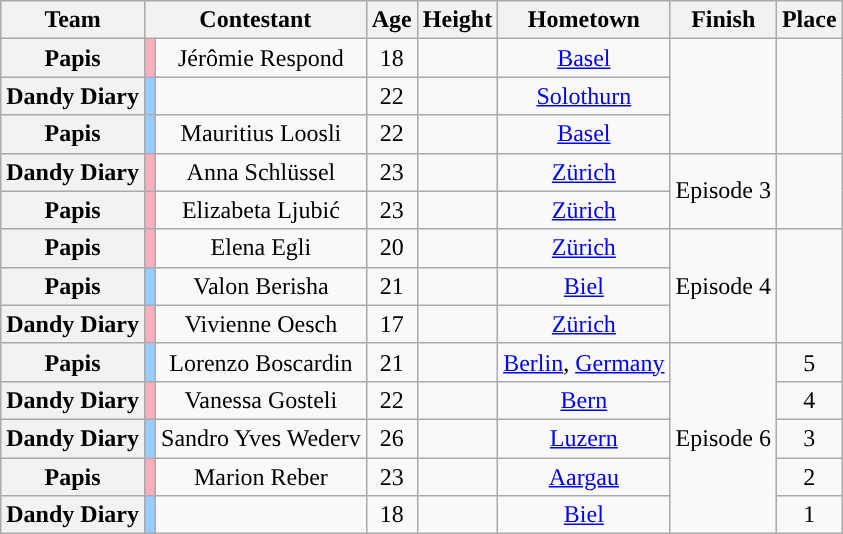<table class="wikitable sortable" style="text-align:center;">
<tr>
<th>Team</th>
<th colspan="2">Contestant</th>
<th>Age</th>
<th>Height</th>
<th>Hometown</th>
<th>Finish</th>
<th>Place</th>
</tr>
<tr>
<th><span>Papis</span></th>
<td style="background:#faafbe"></td>
<td>Jérômie Respond</td>
<td>18</td>
<td></td>
<td><a href='#'>Basel</a></td>
<td rowspan="3"></td>
<td rowspan="3"></td>
</tr>
<tr>
<th><span>Dandy Diary</span></th>
<td style="background:#9cf;"></td>
<td></td>
<td>22</td>
<td></td>
<td><a href='#'>Solothurn</a></td>
</tr>
<tr>
<th><span>Papis</span></th>
<td style="background:#9cf;"></td>
<td>Mauritius Loosli</td>
<td>22</td>
<td></td>
<td><a href='#'>Basel</a></td>
</tr>
<tr>
<th><span>Dandy Diary</span></th>
<td style="background:#faafbe"></td>
<td>Anna Schlüssel </td>
<td>23</td>
<td></td>
<td><a href='#'>Zürich</a></td>
<td rowspan="2">Episode 3</td>
<td rowspan="2"></td>
</tr>
<tr>
<th><span>Papis</span></th>
<td style="background:#faafbe"></td>
<td>Elizabeta Ljubić</td>
<td>23</td>
<td></td>
<td><a href='#'>Zürich</a></td>
</tr>
<tr>
<th><span>Papis</span></th>
<td style="background:#faafbe"></td>
<td>Elena Egli</td>
<td>20</td>
<td></td>
<td><a href='#'>Zürich</a></td>
<td rowspan="3">Episode 4</td>
<td rowspan="3"></td>
</tr>
<tr>
<th><span>Papis</span></th>
<td style="background:#9cf;"></td>
<td>Valon Berisha</td>
<td>21</td>
<td></td>
<td><a href='#'>Biel</a></td>
</tr>
<tr>
<th><span>Dandy Diary</span></th>
<td style="background:#faafbe"></td>
<td>Vivienne Oesch</td>
<td>17</td>
<td></td>
<td><a href='#'>Zürich</a></td>
</tr>
<tr>
<th><span>Papis</span></th>
<td style="background:#9cf;"></td>
<td>Lorenzo Boscardin</td>
<td>21</td>
<td></td>
<td><a href='#'>Berlin</a>, <a href='#'>Germany</a></td>
<td rowspan="5">Episode 6</td>
<td>5</td>
</tr>
<tr>
<th><span>Dandy Diary</span></th>
<td style="background:#faafbe"></td>
<td>Vanessa Gosteli</td>
<td>22</td>
<td></td>
<td><a href='#'>Bern</a></td>
<td>4</td>
</tr>
<tr>
<th><span>Dandy Diary</span></th>
<td style="background:#9cf;"></td>
<td>Sandro Yves Wederv</td>
<td>26</td>
<td></td>
<td><a href='#'>Luzern</a></td>
<td>3</td>
</tr>
<tr>
<th><span>Papis</span></th>
<td style="background:#faafbe"></td>
<td>Marion Reber</td>
<td>23</td>
<td></td>
<td><a href='#'>Aargau</a></td>
<td>2</td>
</tr>
<tr>
<th><span>Dandy Diary</span></th>
<td style="background:#9cf;"></td>
<td></td>
<td>18</td>
<td></td>
<td><a href='#'>Biel</a></td>
<td>1</td>
</tr>
</table>
